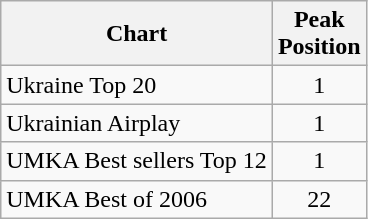<table class="wikitable">
<tr>
<th style="text-align:center;">Chart</th>
<th style="text-align:center;">Peak<br>Position</th>
</tr>
<tr>
<td align="left">Ukraine Top 20</td>
<td style="text-align:center;">1</td>
</tr>
<tr>
<td align="left">Ukrainian Airplay</td>
<td style="text-align:center;">1</td>
</tr>
<tr>
<td align="left">UMKA Best sellers Top 12</td>
<td style="text-align:center;">1</td>
</tr>
<tr>
<td align="left">UMKA Best of 2006 </td>
<td style="text-align:center;">22</td>
</tr>
</table>
